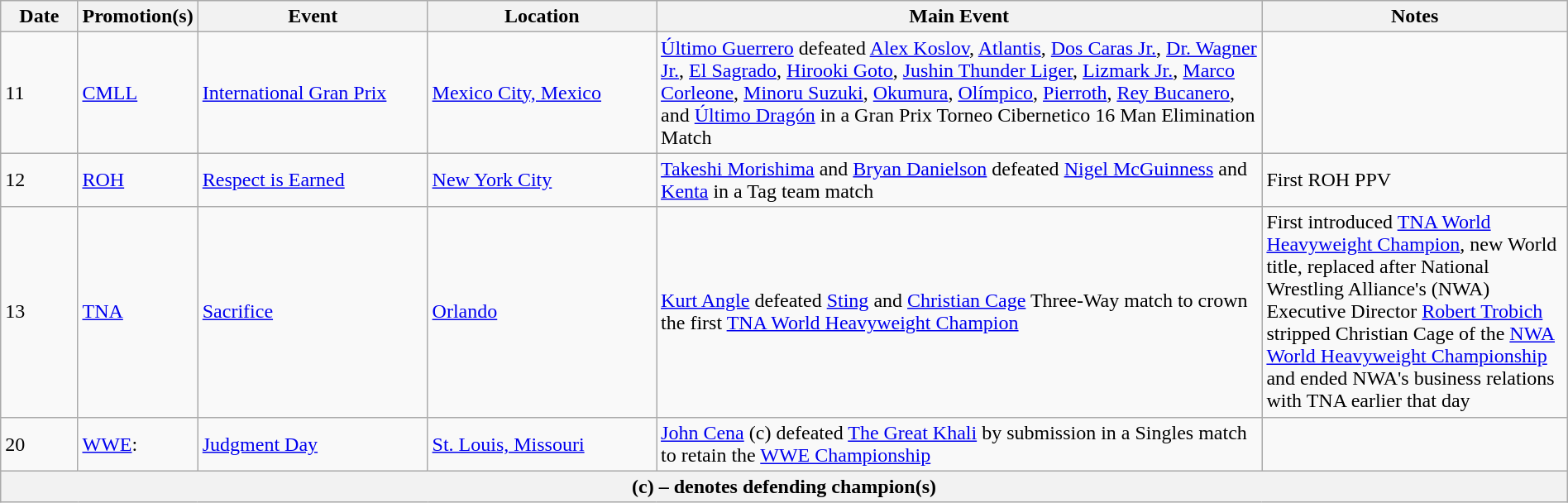<table class="wikitable" style="width:100%;">
<tr>
<th width=5%>Date</th>
<th width=5%>Promotion(s)</th>
<th width=15%>Event</th>
<th width=15%>Location</th>
<th width=40%>Main Event</th>
<th width=20%>Notes</th>
</tr>
<tr>
<td>11</td>
<td><a href='#'>CMLL</a></td>
<td><a href='#'>International Gran Prix</a></td>
<td><a href='#'>Mexico City, Mexico</a></td>
<td><a href='#'>Último Guerrero</a> defeated <a href='#'>Alex Koslov</a>, <a href='#'>Atlantis</a>, <a href='#'>Dos Caras Jr.</a>, <a href='#'>Dr. Wagner Jr.</a>, <a href='#'>El Sagrado</a>, <a href='#'>Hirooki Goto</a>, <a href='#'>Jushin Thunder Liger</a>, <a href='#'>Lizmark Jr.</a>, <a href='#'>Marco Corleone</a>, <a href='#'>Minoru Suzuki</a>, <a href='#'>Okumura</a>, <a href='#'>Olímpico</a>, <a href='#'>Pierroth</a>, <a href='#'>Rey Bucanero</a>, and <a href='#'>Último Dragón</a> in a Gran Prix Torneo Cibernetico 16 Man Elimination Match</td>
<td></td>
</tr>
<tr>
<td>12</td>
<td><a href='#'>ROH</a></td>
<td><a href='#'>Respect is Earned</a></td>
<td><a href='#'>New York City</a></td>
<td><a href='#'>Takeshi Morishima</a> and <a href='#'>Bryan Danielson</a> defeated <a href='#'>Nigel McGuinness</a> and <a href='#'>Kenta</a> in a Tag team match</td>
<td>First ROH PPV</td>
</tr>
<tr>
<td>13</td>
<td><a href='#'>TNA</a></td>
<td><a href='#'>Sacrifice</a></td>
<td><a href='#'>Orlando</a></td>
<td><a href='#'>Kurt Angle</a> defeated <a href='#'>Sting</a> and <a href='#'>Christian Cage</a> Three-Way match to crown the first <a href='#'>TNA World Heavyweight Champion</a></td>
<td>First introduced <a href='#'>TNA World Heavyweight Champion</a>, new World title, replaced after National Wrestling Alliance's (NWA) Executive Director <a href='#'>Robert Trobich</a> stripped Christian Cage of the <a href='#'>NWA World Heavyweight Championship</a> and ended NWA's business relations with TNA earlier that day</td>
</tr>
<tr>
<td>20</td>
<td><a href='#'>WWE</a>:<br></td>
<td><a href='#'>Judgment Day</a></td>
<td><a href='#'>St. Louis, Missouri</a></td>
<td><a href='#'>John Cena</a> (c) defeated <a href='#'>The Great Khali</a> by submission in a Singles match to retain the <a href='#'>WWE Championship</a></td>
<td></td>
</tr>
<tr>
<th colspan="6">(c) – denotes defending champion(s)</th>
</tr>
</table>
